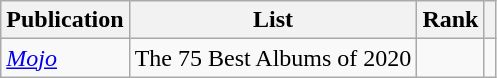<table class="sortable wikitable">
<tr>
<th>Publication</th>
<th>List</th>
<th>Rank</th>
<th class="unsortable"></th>
</tr>
<tr>
<td><em><a href='#'>Mojo</a></em></td>
<td>The 75 Best Albums of 2020</td>
<td></td>
<td></td>
</tr>
</table>
